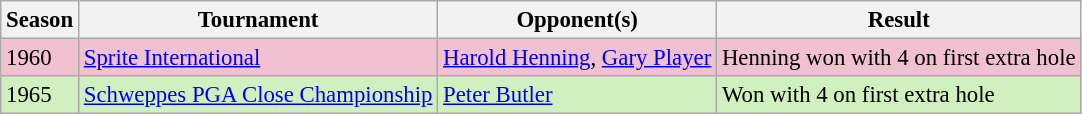<table class="wikitable" style="font-size:95%;">
<tr>
<th>Season</th>
<th>Tournament</th>
<th>Opponent(s)</th>
<th>Result</th>
</tr>
<tr style="background:#F2C1D1;">
<td>1960</td>
<td><a href='#'>Sprite International</a></td>
<td> <a href='#'>Harold Henning</a>,  <a href='#'>Gary Player</a></td>
<td>Henning won with 4 on first extra hole</td>
</tr>
<tr style="background:#D0F0C0;">
<td>1965</td>
<td><a href='#'>Schweppes PGA Close Championship</a></td>
<td> <a href='#'>Peter Butler</a></td>
<td>Won with 4 on first extra hole</td>
</tr>
</table>
